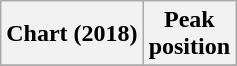<table class="wikitable plainrowheaders">
<tr>
<th scope="col">Chart (2018)</th>
<th scope="col">Peak<br>position</th>
</tr>
<tr>
</tr>
</table>
